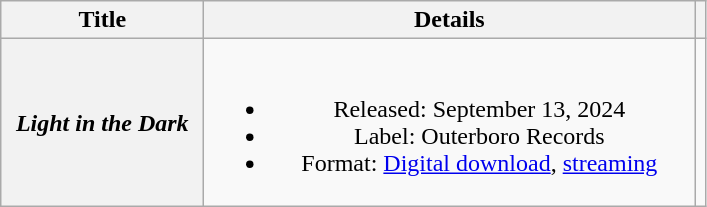<table class="wikitable plainrowheaders" style="text-align:center;">
<tr>
<th scope="col" style="width:08em;">Title</th>
<th scope="col" style="width:20em;">Details</th>
<th></th>
</tr>
<tr>
<th scope="row"><em>Light in the Dark</em></th>
<td><br><ul><li>Released: September 13, 2024</li><li>Label: Outerboro Records</li><li>Format: <a href='#'>Digital download</a>, <a href='#'>streaming</a></li></ul></td>
<td style="text-align: center;"></td>
</tr>
</table>
